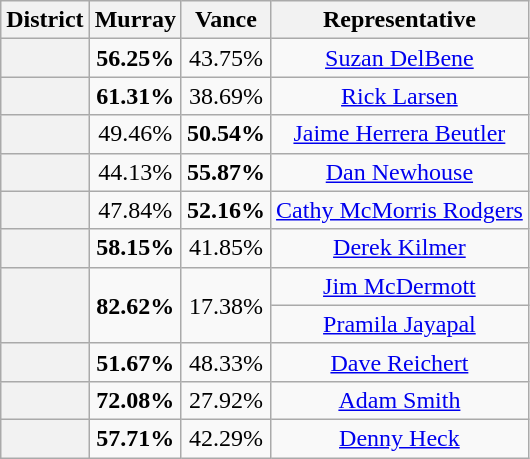<table class=wikitable>
<tr>
<th>District</th>
<th>Murray</th>
<th>Vance</th>
<th>Representative</th>
</tr>
<tr align=center>
<th></th>
<td><strong>56.25%</strong></td>
<td>43.75%</td>
<td><a href='#'>Suzan DelBene</a></td>
</tr>
<tr align=center>
<th></th>
<td><strong>61.31%</strong></td>
<td>38.69%</td>
<td><a href='#'>Rick Larsen</a></td>
</tr>
<tr align=center>
<th></th>
<td>49.46%</td>
<td><strong>50.54%</strong></td>
<td><a href='#'>Jaime Herrera Beutler</a></td>
</tr>
<tr align=center>
<th></th>
<td>44.13%</td>
<td><strong>55.87%</strong></td>
<td><a href='#'>Dan Newhouse</a></td>
</tr>
<tr align=center>
<th></th>
<td>47.84%</td>
<td><strong>52.16%</strong></td>
<td><a href='#'>Cathy McMorris Rodgers</a></td>
</tr>
<tr align=center>
<th></th>
<td><strong>58.15%</strong></td>
<td>41.85%</td>
<td><a href='#'>Derek Kilmer</a></td>
</tr>
<tr align=center>
<th rowspan=2 ></th>
<td rowspan=2><strong>82.62%</strong></td>
<td rowspan=2>17.38%</td>
<td><a href='#'>Jim McDermott</a></td>
</tr>
<tr align=center>
<td><a href='#'>Pramila Jayapal</a></td>
</tr>
<tr align=center>
<th></th>
<td><strong>51.67%</strong></td>
<td>48.33%</td>
<td><a href='#'>Dave Reichert</a></td>
</tr>
<tr align=center>
<th></th>
<td><strong>72.08%</strong></td>
<td>27.92%</td>
<td><a href='#'>Adam Smith</a></td>
</tr>
<tr align=center>
<th></th>
<td><strong>57.71%</strong></td>
<td>42.29%</td>
<td><a href='#'>Denny Heck</a></td>
</tr>
</table>
